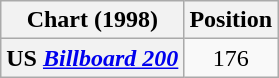<table class="wikitable plainrowheaders" style="text-align:center">
<tr>
<th scope="col">Chart (1998)</th>
<th scope="col">Position</th>
</tr>
<tr>
<th scope="row">US <em><a href='#'>Billboard 200</a></em></th>
<td>176</td>
</tr>
</table>
